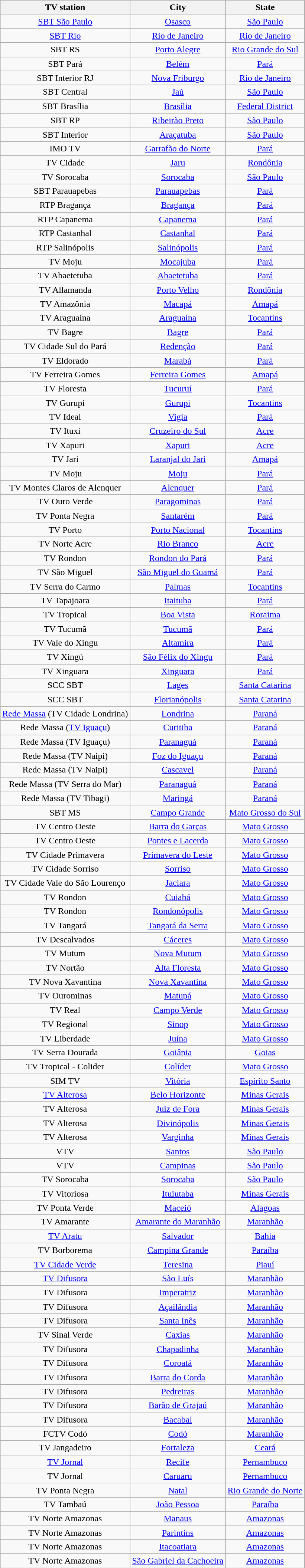<table class="wikitable sortable" style="text-align:center">
<tr>
<th><strong>TV station</strong></th>
<th><strong>City</strong></th>
<th><strong>State</strong></th>
</tr>
<tr>
<td><a href='#'>SBT São Paulo</a></td>
<td><a href='#'>Osasco</a></td>
<td><a href='#'>São Paulo</a></td>
</tr>
<tr>
<td><a href='#'>SBT Rio</a></td>
<td><a href='#'>Rio de Janeiro</a></td>
<td><a href='#'>Rio de Janeiro</a></td>
</tr>
<tr>
<td>SBT RS</td>
<td><a href='#'>Porto Alegre</a></td>
<td><a href='#'>Rio Grande do Sul</a></td>
</tr>
<tr>
<td>SBT Pará</td>
<td><a href='#'>Belém</a></td>
<td><a href='#'>Pará</a></td>
</tr>
<tr>
<td>SBT Interior RJ</td>
<td><a href='#'>Nova Friburgo</a></td>
<td><a href='#'>Rio de Janeiro</a></td>
</tr>
<tr>
<td>SBT Central</td>
<td><a href='#'>Jaú</a></td>
<td><a href='#'>São Paulo</a></td>
</tr>
<tr>
<td>SBT Brasília</td>
<td><a href='#'>Brasília</a></td>
<td><a href='#'>Federal District</a></td>
</tr>
<tr>
<td>SBT RP</td>
<td><a href='#'>Ribeirão Preto</a></td>
<td><a href='#'>São Paulo</a></td>
</tr>
<tr>
<td>SBT Interior</td>
<td><a href='#'>Araçatuba</a></td>
<td><a href='#'>São Paulo</a></td>
</tr>
<tr>
<td>IMO TV</td>
<td><a href='#'>Garrafão do Norte</a></td>
<td><a href='#'>Pará</a></td>
</tr>
<tr>
<td>TV Cidade</td>
<td><a href='#'>Jaru</a></td>
<td><a href='#'>Rondônia</a></td>
</tr>
<tr>
<td>TV Sorocaba</td>
<td><a href='#'>Sorocaba</a></td>
<td><a href='#'>São Paulo</a></td>
</tr>
<tr>
<td>SBT Parauapebas</td>
<td><a href='#'>Parauapebas</a></td>
<td><a href='#'>Pará</a></td>
</tr>
<tr>
<td>RTP Bragança</td>
<td><a href='#'>Bragança</a></td>
<td><a href='#'>Pará</a></td>
</tr>
<tr>
<td>RTP Capanema</td>
<td><a href='#'>Capanema</a></td>
<td><a href='#'>Pará</a></td>
</tr>
<tr>
<td>RTP Castanhal</td>
<td><a href='#'>Castanhal</a></td>
<td><a href='#'>Pará</a></td>
</tr>
<tr>
<td>RTP Salinópolis</td>
<td><a href='#'>Salinópolis</a></td>
<td><a href='#'>Pará</a></td>
</tr>
<tr>
<td>TV Moju</td>
<td><a href='#'>Mocajuba</a></td>
<td><a href='#'>Pará</a></td>
</tr>
<tr>
<td>TV Abaetetuba</td>
<td><a href='#'>Abaetetuba</a></td>
<td><a href='#'>Pará</a></td>
</tr>
<tr>
<td>TV Allamanda</td>
<td><a href='#'>Porto Velho</a></td>
<td><a href='#'>Rondônia</a></td>
</tr>
<tr>
<td>TV Amazônia</td>
<td><a href='#'>Macapá</a></td>
<td><a href='#'>Amapá</a></td>
</tr>
<tr>
<td>TV Araguaína</td>
<td><a href='#'>Araguaína</a></td>
<td><a href='#'>Tocantins</a></td>
</tr>
<tr>
<td>TV Bagre</td>
<td><a href='#'>Bagre</a></td>
<td><a href='#'>Pará</a></td>
</tr>
<tr>
<td>TV Cidade Sul do Pará</td>
<td><a href='#'>Redenção</a></td>
<td><a href='#'>Pará</a></td>
</tr>
<tr>
<td>TV Eldorado</td>
<td><a href='#'>Marabá</a></td>
<td><a href='#'>Pará</a></td>
</tr>
<tr>
<td>TV Ferreira Gomes</td>
<td><a href='#'>Ferreira Gomes</a></td>
<td><a href='#'>Amapá</a></td>
</tr>
<tr>
<td>TV Floresta</td>
<td><a href='#'>Tucuruí</a></td>
<td><a href='#'>Pará</a></td>
</tr>
<tr>
<td>TV Gurupi</td>
<td><a href='#'>Gurupi</a></td>
<td><a href='#'>Tocantins</a></td>
</tr>
<tr>
<td>TV Ideal</td>
<td><a href='#'>Vigia</a></td>
<td><a href='#'>Pará</a></td>
</tr>
<tr>
<td>TV Ituxi</td>
<td><a href='#'>Cruzeiro do Sul</a></td>
<td><a href='#'>Acre</a></td>
</tr>
<tr>
<td>TV Xapuri</td>
<td><a href='#'>Xapuri</a></td>
<td><a href='#'>Acre</a></td>
</tr>
<tr>
<td>TV Jari</td>
<td><a href='#'>Laranjal do Jari</a></td>
<td><a href='#'>Amapá</a></td>
</tr>
<tr>
<td>TV Moju</td>
<td><a href='#'>Moju</a></td>
<td><a href='#'>Pará</a></td>
</tr>
<tr>
<td>TV Montes Claros de Alenquer</td>
<td><a href='#'>Alenquer</a></td>
<td><a href='#'>Pará</a></td>
</tr>
<tr>
<td>TV Ouro Verde</td>
<td><a href='#'>Paragominas</a></td>
<td><a href='#'>Pará</a></td>
</tr>
<tr>
<td>TV Ponta Negra</td>
<td><a href='#'>Santarém</a></td>
<td><a href='#'>Pará</a></td>
</tr>
<tr>
<td>TV Porto</td>
<td><a href='#'>Porto Nacional</a></td>
<td><a href='#'>Tocantins</a></td>
</tr>
<tr>
<td>TV Norte Acre</td>
<td><a href='#'>Rio Branco</a></td>
<td><a href='#'>Acre</a></td>
</tr>
<tr>
<td>TV Rondon</td>
<td><a href='#'>Rondon do Pará</a></td>
<td><a href='#'>Pará</a></td>
</tr>
<tr>
<td>TV São Miguel</td>
<td><a href='#'>São Miguel do Guamá</a></td>
<td><a href='#'>Pará</a></td>
</tr>
<tr>
<td>TV Serra do Carmo</td>
<td><a href='#'>Palmas</a></td>
<td><a href='#'>Tocantins</a></td>
</tr>
<tr>
<td>TV Tapajoara</td>
<td><a href='#'>Itaituba</a></td>
<td><a href='#'>Pará</a></td>
</tr>
<tr>
<td>TV Tropical</td>
<td><a href='#'>Boa Vista</a></td>
<td><a href='#'>Roraima</a></td>
</tr>
<tr ->
<td>TV Tucumã</td>
<td><a href='#'>Tucumã</a></td>
<td><a href='#'>Pará</a></td>
</tr>
<tr>
<td>TV Vale do Xingu</td>
<td><a href='#'>Altamira</a></td>
<td><a href='#'>Pará</a></td>
</tr>
<tr>
<td>TV Xingú</td>
<td><a href='#'>São Félix do Xingu</a></td>
<td><a href='#'>Pará</a></td>
</tr>
<tr>
<td>TV Xinguara</td>
<td><a href='#'>Xinguara</a></td>
<td><a href='#'>Pará</a></td>
</tr>
<tr>
<td>SCC SBT</td>
<td><a href='#'>Lages</a></td>
<td><a href='#'>Santa Catarina</a></td>
</tr>
<tr>
<td>SCC SBT</td>
<td><a href='#'>Florianópolis</a></td>
<td><a href='#'>Santa Catarina</a></td>
</tr>
<tr>
<td><a href='#'>Rede Massa</a> (TV Cidade Londrina)</td>
<td><a href='#'>Londrina</a></td>
<td><a href='#'>Paraná</a></td>
</tr>
<tr>
<td>Rede Massa (<a href='#'>TV Iguaçu</a>)</td>
<td><a href='#'>Curitiba</a></td>
<td><a href='#'>Paraná</a></td>
</tr>
<tr>
<td>Rede Massa (TV Iguaçu)</td>
<td><a href='#'>Paranaguá</a></td>
<td><a href='#'>Paraná</a></td>
</tr>
<tr>
<td>Rede Massa (TV Naipi)</td>
<td><a href='#'>Foz do Iguaçu</a></td>
<td><a href='#'>Paraná</a></td>
</tr>
<tr>
<td>Rede Massa (TV Naipi)</td>
<td><a href='#'>Cascavel</a></td>
<td><a href='#'>Paraná</a></td>
</tr>
<tr>
<td>Rede Massa (TV Serra do Mar)</td>
<td><a href='#'>Paranaguá</a></td>
<td><a href='#'>Paraná</a></td>
</tr>
<tr>
<td>Rede Massa (TV Tibagi)</td>
<td><a href='#'>Maringá</a></td>
<td><a href='#'>Paraná</a></td>
</tr>
<tr>
<td>SBT MS</td>
<td><a href='#'>Campo Grande</a></td>
<td><a href='#'>Mato Grosso do Sul</a></td>
</tr>
<tr>
<td>TV Centro Oeste</td>
<td><a href='#'>Barra do Garças</a></td>
<td><a href='#'>Mato Grosso</a></td>
</tr>
<tr>
<td>TV Centro Oeste</td>
<td><a href='#'>Pontes e Lacerda</a></td>
<td><a href='#'>Mato Grosso</a></td>
</tr>
<tr>
<td>TV Cidade Primavera</td>
<td><a href='#'>Primavera do Leste</a></td>
<td><a href='#'>Mato Grosso</a></td>
</tr>
<tr>
<td>TV Cidade Sorriso</td>
<td><a href='#'>Sorriso</a></td>
<td><a href='#'>Mato Grosso</a></td>
</tr>
<tr>
<td>TV Cidade Vale do São Lourenço</td>
<td><a href='#'>Jaciara</a></td>
<td><a href='#'>Mato Grosso</a></td>
</tr>
<tr>
<td>TV Rondon</td>
<td><a href='#'>Cuiabá</a></td>
<td><a href='#'>Mato Grosso</a></td>
</tr>
<tr>
<td>TV Rondon</td>
<td><a href='#'>Rondonópolis</a></td>
<td><a href='#'>Mato Grosso</a></td>
</tr>
<tr>
<td>TV Tangará</td>
<td><a href='#'>Tangará da Serra</a></td>
<td><a href='#'>Mato Grosso</a></td>
</tr>
<tr>
<td>TV Descalvados</td>
<td><a href='#'>Cáceres</a></td>
<td><a href='#'>Mato Grosso</a></td>
</tr>
<tr>
<td>TV Mutum</td>
<td><a href='#'>Nova Mutum</a></td>
<td><a href='#'>Mato Grosso</a></td>
</tr>
<tr>
<td>TV Nortão</td>
<td><a href='#'>Alta Floresta</a></td>
<td><a href='#'>Mato Grosso</a></td>
</tr>
<tr>
<td>TV Nova Xavantina</td>
<td><a href='#'>Nova Xavantina</a></td>
<td><a href='#'>Mato Grosso</a></td>
</tr>
<tr>
<td>TV Ourominas</td>
<td><a href='#'>Matupá</a></td>
<td><a href='#'>Mato Grosso</a></td>
</tr>
<tr>
<td>TV Real</td>
<td><a href='#'>Campo Verde</a></td>
<td><a href='#'>Mato Grosso</a></td>
</tr>
<tr>
<td>TV Regional</td>
<td><a href='#'>Sinop</a></td>
<td><a href='#'>Mato Grosso</a></td>
</tr>
<tr>
<td>TV Liberdade</td>
<td><a href='#'>Juína</a></td>
<td><a href='#'>Mato Grosso</a></td>
</tr>
<tr>
<td>TV Serra Dourada</td>
<td><a href='#'>Goiânia</a></td>
<td><a href='#'>Goias</a></td>
</tr>
<tr>
<td>TV Tropical - Colider</td>
<td><a href='#'>Colíder</a></td>
<td><a href='#'>Mato Grosso</a></td>
</tr>
<tr>
<td>SIM TV</td>
<td><a href='#'>Vitória</a></td>
<td><a href='#'>Espírito Santo</a></td>
</tr>
<tr>
<td><a href='#'>TV Alterosa</a></td>
<td><a href='#'>Belo Horizonte</a></td>
<td><a href='#'>Minas Gerais</a></td>
</tr>
<tr>
<td>TV Alterosa</td>
<td><a href='#'>Juiz de Fora</a></td>
<td><a href='#'>Minas Gerais</a></td>
</tr>
<tr>
<td>TV Alterosa</td>
<td><a href='#'>Divinópolis</a></td>
<td><a href='#'>Minas Gerais</a></td>
</tr>
<tr>
<td>TV Alterosa</td>
<td><a href='#'>Varginha</a></td>
<td><a href='#'>Minas Gerais</a></td>
</tr>
<tr>
<td>VTV</td>
<td><a href='#'>Santos</a></td>
<td><a href='#'>São Paulo</a></td>
</tr>
<tr>
<td>VTV</td>
<td><a href='#'>Campinas</a></td>
<td><a href='#'>São Paulo</a></td>
</tr>
<tr>
<td>TV Sorocaba</td>
<td><a href='#'>Sorocaba</a></td>
<td><a href='#'>São Paulo</a></td>
</tr>
<tr>
<td>TV Vitoriosa</td>
<td><a href='#'>Ituiutaba</a></td>
<td><a href='#'>Minas Gerais</a></td>
</tr>
<tr>
<td>TV Ponta Verde</td>
<td><a href='#'>Maceió</a></td>
<td><a href='#'>Alagoas</a></td>
</tr>
<tr>
<td>TV Amarante</td>
<td><a href='#'>Amarante do Maranhão</a></td>
<td><a href='#'>Maranhão</a></td>
</tr>
<tr>
<td><a href='#'>TV Aratu</a></td>
<td><a href='#'>Salvador</a></td>
<td><a href='#'>Bahia</a></td>
</tr>
<tr>
<td>TV Borborema</td>
<td><a href='#'>Campina Grande</a></td>
<td><a href='#'>Paraíba</a></td>
</tr>
<tr>
<td><a href='#'>TV Cidade Verde</a></td>
<td><a href='#'>Teresina</a></td>
<td><a href='#'>Piauí</a></td>
</tr>
<tr>
<td><a href='#'>TV Difusora</a></td>
<td><a href='#'>São Luís</a></td>
<td><a href='#'>Maranhão</a></td>
</tr>
<tr>
<td>TV Difusora</td>
<td><a href='#'>Imperatriz</a></td>
<td><a href='#'>Maranhão</a></td>
</tr>
<tr>
<td>TV Difusora</td>
<td><a href='#'>Açailândia</a></td>
<td><a href='#'>Maranhão</a></td>
</tr>
<tr>
<td>TV Difusora</td>
<td><a href='#'>Santa Inês</a></td>
<td><a href='#'>Maranhão</a></td>
</tr>
<tr>
<td>TV Sinal Verde</td>
<td><a href='#'>Caxias</a></td>
<td><a href='#'>Maranhão</a></td>
</tr>
<tr>
<td>TV Difusora</td>
<td><a href='#'>Chapadinha</a></td>
<td><a href='#'>Maranhão</a></td>
</tr>
<tr>
<td>TV Difusora</td>
<td><a href='#'>Coroatá</a></td>
<td><a href='#'>Maranhão</a></td>
</tr>
<tr>
<td>TV Difusora</td>
<td><a href='#'>Barra do Corda</a></td>
<td><a href='#'>Maranhão</a></td>
</tr>
<tr>
<td>TV Difusora</td>
<td><a href='#'>Pedreiras</a></td>
<td><a href='#'>Maranhão</a></td>
</tr>
<tr>
<td>TV Difusora</td>
<td><a href='#'>Barão de Grajaú</a></td>
<td><a href='#'>Maranhão</a></td>
</tr>
<tr>
<td>TV Difusora</td>
<td><a href='#'>Bacabal</a></td>
<td><a href='#'>Maranhão</a></td>
</tr>
<tr>
<td>FCTV Codó</td>
<td><a href='#'>Codó</a></td>
<td><a href='#'>Maranhão</a></td>
</tr>
<tr>
<td>TV Jangadeiro</td>
<td><a href='#'>Fortaleza</a></td>
<td><a href='#'>Ceará</a></td>
</tr>
<tr>
<td><a href='#'>TV Jornal</a></td>
<td><a href='#'>Recife</a></td>
<td><a href='#'>Pernambuco</a></td>
</tr>
<tr>
<td>TV Jornal</td>
<td><a href='#'>Caruaru</a></td>
<td><a href='#'>Pernambuco</a></td>
</tr>
<tr>
<td>TV Ponta Negra</td>
<td><a href='#'>Natal</a></td>
<td><a href='#'>Rio Grande do Norte</a></td>
</tr>
<tr>
<td>TV Tambaú</td>
<td><a href='#'>João Pessoa</a></td>
<td><a href='#'>Paraíba</a></td>
</tr>
<tr>
<td>TV Norte Amazonas</td>
<td><a href='#'>Manaus</a></td>
<td><a href='#'>Amazonas</a></td>
</tr>
<tr>
<td>TV Norte Amazonas</td>
<td><a href='#'>Parintins</a></td>
<td><a href='#'>Amazonas</a></td>
</tr>
<tr>
<td>TV Norte Amazonas</td>
<td><a href='#'>Itacoatiara</a></td>
<td><a href='#'>Amazonas</a></td>
</tr>
<tr>
<td>TV Norte Amazonas</td>
<td><a href='#'>São Gabriel da Cachoeira</a></td>
<td><a href='#'>Amazonas</a></td>
</tr>
<tr>
</tr>
</table>
